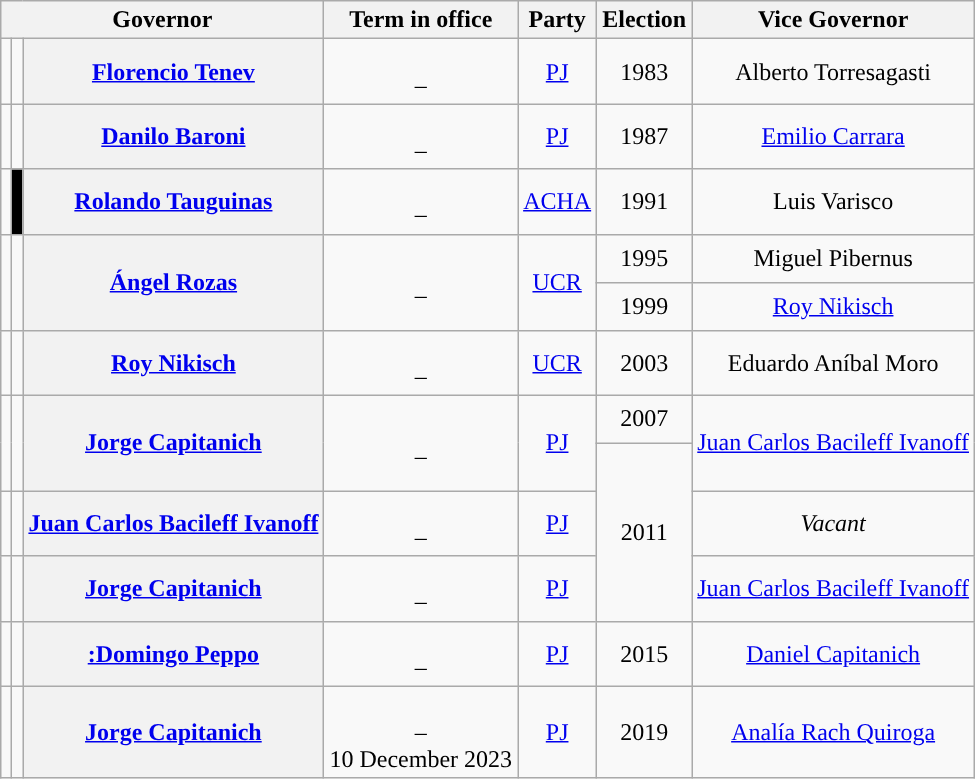<table class="wikitable sortable" style="text-align: center;">
<tr>
<th scope="col" colspan="3">Governor</th>
<th scope="col">Term in office</th>
<th scope="col">Party</th>
<th scope="col">Election</th>
<th scope="col">Vice Governor</th>
</tr>
<tr style="height:2em;">
<td data-sort-value="Tenev, Florencio"></td>
<td style="background:"></td>
<th scope="row"><a href='#'>Florencio Tenev</a></th>
<td><br>–<br></td>
<td><a href='#'>PJ</a></td>
<td>1983</td>
<td data-sort-value="Torresagasti, Alberto">Alberto Torresagasti</td>
</tr>
<tr style="height:2em;">
<td data-sort-value="Baroni, Danilo"></td>
<td style="background:"></td>
<th scope="row"><a href='#'>Danilo Baroni</a></th>
<td><br>–<br></td>
<td><a href='#'>PJ</a></td>
<td>1987</td>
<td data-sort-value="Carrara, Emilio"><a href='#'>Emilio Carrara</a></td>
</tr>
<tr style="height:2em;">
<td data-sort-value="Tauguinas, Rolando"></td>
<td style="background:#000000;"></td>
<th scope="row"><a href='#'>Rolando Tauguinas</a></th>
<td><br>–<br></td>
<td><a href='#'>ACHA</a></td>
<td>1991</td>
<td data-sort-value="Varisco, Luis">Luis Varisco</td>
</tr>
<tr style="height:2em;">
<td rowspan="2" data-sort-value="Rozas, Ángel"></td>
<td rowspan="2" style="background:"></td>
<th rowspan="2" scope="row"><a href='#'>Ángel Rozas</a></th>
<td rowspan="2"><br>–<br></td>
<td rowspan="2"><a href='#'>UCR</a></td>
<td>1995</td>
<td data-sort-value="Pibernus, Miguel">Miguel Pibernus</td>
</tr>
<tr style="height:2em;">
<td>1999</td>
<td data-sort-value="Nikisch, Roy"><a href='#'>Roy Nikisch</a></td>
</tr>
<tr style="height:2em;">
<td data-sort-value="Nikisch, Roy"></td>
<td style="background:"></td>
<th scope="row"><a href='#'>Roy Nikisch</a></th>
<td><br>–<br></td>
<td><a href='#'>UCR</a></td>
<td>2003</td>
<td data-sort-value="Moro, Eduardo Aníbal">Eduardo Aníbal Moro</td>
</tr>
<tr style="height:2em;">
<td rowspan="2" data-sort-value="Capitanich, Jorge"></td>
<td rowspan="2" style="background:"></td>
<th rowspan="2" scope="row"><a href='#'>Jorge Capitanich</a></th>
<td rowspan="2"><br>–<br></td>
<td rowspan="2"><a href='#'>PJ</a></td>
<td>2007</td>
<td rowspan="2" data-sort-value="Bacileff Ivanoff, Juan Carlos"><a href='#'>Juan Carlos Bacileff Ivanoff</a></td>
</tr>
<tr style="height:2em;">
<td rowspan="3">2011</td>
</tr>
<tr style="height:2em;">
<td data-sort-value="Bacileff Ivanoff, Juan Carlos"></td>
<td style="background:"></td>
<th scope="row"><a href='#'>Juan Carlos Bacileff Ivanoff</a></th>
<td><br>–<br></td>
<td><a href='#'>PJ</a></td>
<td><em>Vacant</em></td>
</tr>
<tr style="height:2em;">
<td data-sort-value="Capitanich, Jorge"></td>
<td style="background:"></td>
<th scope="row"><a href='#'>Jorge Capitanich</a></th>
<td><br>–<br></td>
<td><a href='#'>PJ</a></td>
<td data-sort-value="Bacileff Ivanoff, Juan Carlos"><a href='#'>Juan Carlos Bacileff Ivanoff</a></td>
</tr>
<tr style="height:2em;">
<td data-sort-value="Peppo, Domingo"></td>
<td style="background:"></td>
<th scope="row"><a href='#'>:Domingo Peppo</a></th>
<td><br>–<br></td>
<td><a href='#'>PJ</a></td>
<td>2015</td>
<td data-sort-value="Capitanich, Daniel"><a href='#'>Daniel Capitanich</a></td>
</tr>
<tr style="height:2em;">
<td data-sort-value="Capitanich, Jorge"></td>
<td style="background:"></td>
<th scope="row"><a href='#'>Jorge Capitanich</a></th>
<td><br>–<br>10 December 2023</td>
<td><a href='#'>PJ</a></td>
<td>2019</td>
<td data-sort-value="Rach Quiroga, Analía"><a href='#'>Analía Rach Quiroga</a></td>
</tr>
</table>
